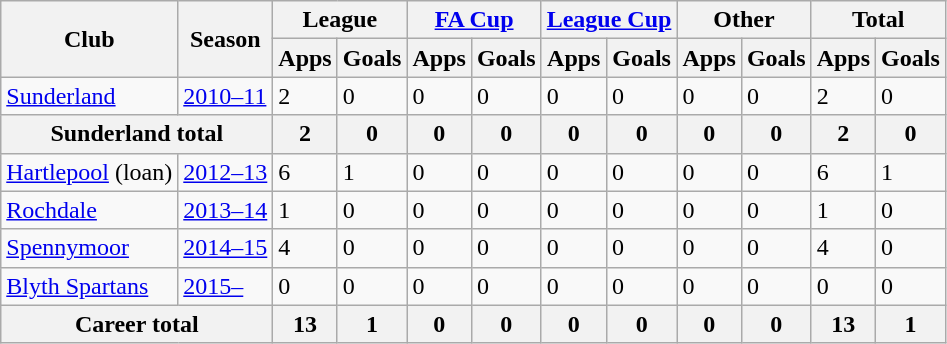<table class="wikitable" style="text-align: centr;">
<tr>
<th rowspan="2">Club</th>
<th rowspan="2">Season</th>
<th colspan="2">League</th>
<th colspan="2"><a href='#'>FA Cup</a></th>
<th colspan="2"><a href='#'>League Cup</a></th>
<th colspan="2">Other</th>
<th colspan="2">Total</th>
</tr>
<tr>
<th>Apps</th>
<th>Goals</th>
<th>Apps</th>
<th>Goals</th>
<th>Apps</th>
<th>Goals</th>
<th>Apps</th>
<th>Goals</th>
<th>Apps</th>
<th>Goals</th>
</tr>
<tr>
<td rowspan="1" valign="center"><a href='#'>Sunderland</a></td>
<td><a href='#'>2010–11</a></td>
<td>2</td>
<td>0</td>
<td>0</td>
<td>0</td>
<td>0</td>
<td>0</td>
<td>0</td>
<td>0</td>
<td>2</td>
<td>0</td>
</tr>
<tr>
<th colspan="2">Sunderland total</th>
<th>2</th>
<th>0</th>
<th>0</th>
<th>0</th>
<th>0</th>
<th>0</th>
<th>0</th>
<th>0</th>
<th>2</th>
<th>0</th>
</tr>
<tr>
<td rowspan="1" valign="center"><a href='#'>Hartlepool</a> (loan)</td>
<td><a href='#'>2012–13</a></td>
<td>6</td>
<td>1</td>
<td>0</td>
<td>0</td>
<td>0</td>
<td>0</td>
<td>0</td>
<td>0</td>
<td>6</td>
<td>1</td>
</tr>
<tr>
<td rowspan="1" valign="center"><a href='#'>Rochdale</a></td>
<td><a href='#'>2013–14</a></td>
<td>1</td>
<td>0</td>
<td>0</td>
<td>0</td>
<td>0</td>
<td>0</td>
<td>0</td>
<td>0</td>
<td>1</td>
<td>0</td>
</tr>
<tr>
<td rowspan="1" valign="center"><a href='#'>Spennymoor</a></td>
<td><a href='#'>2014–15</a></td>
<td>4</td>
<td>0</td>
<td>0</td>
<td>0</td>
<td>0</td>
<td>0</td>
<td>0</td>
<td>0</td>
<td>4</td>
<td>0</td>
</tr>
<tr>
<td rowspan="1" valign="center"><a href='#'>Blyth Spartans</a></td>
<td><a href='#'>2015–</a></td>
<td>0</td>
<td>0</td>
<td>0</td>
<td>0</td>
<td>0</td>
<td>0</td>
<td>0</td>
<td>0</td>
<td>0</td>
<td>0</td>
</tr>
<tr>
<th colspan="2">Career total</th>
<th>13</th>
<th>1</th>
<th>0</th>
<th>0</th>
<th>0</th>
<th>0</th>
<th>0</th>
<th>0</th>
<th>13</th>
<th>1</th>
</tr>
</table>
